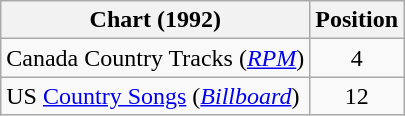<table class="wikitable sortable">
<tr>
<th scope="col">Chart (1992)</th>
<th scope="col">Position</th>
</tr>
<tr>
<td>Canada Country Tracks (<em><a href='#'>RPM</a></em>)</td>
<td align="center">4</td>
</tr>
<tr>
<td>US <a href='#'>Country Songs</a> (<em><a href='#'>Billboard</a></em>)</td>
<td align="center">12</td>
</tr>
</table>
